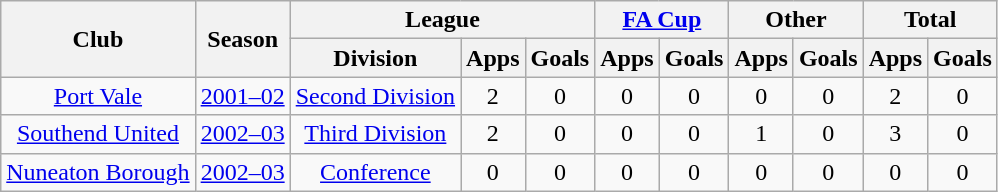<table class="wikitable" style="text-align:center">
<tr>
<th rowspan="2">Club</th>
<th rowspan="2">Season</th>
<th colspan="3">League</th>
<th colspan="2"><a href='#'>FA Cup</a></th>
<th colspan="2">Other</th>
<th colspan="2">Total</th>
</tr>
<tr>
<th>Division</th>
<th>Apps</th>
<th>Goals</th>
<th>Apps</th>
<th>Goals</th>
<th>Apps</th>
<th>Goals</th>
<th>Apps</th>
<th>Goals</th>
</tr>
<tr>
<td><a href='#'>Port Vale</a></td>
<td><a href='#'>2001–02</a></td>
<td><a href='#'>Second Division</a></td>
<td>2</td>
<td>0</td>
<td>0</td>
<td>0</td>
<td>0</td>
<td>0</td>
<td>2</td>
<td>0</td>
</tr>
<tr>
<td><a href='#'>Southend United</a></td>
<td><a href='#'>2002–03</a></td>
<td><a href='#'>Third Division</a></td>
<td>2</td>
<td>0</td>
<td>0</td>
<td>0</td>
<td>1</td>
<td>0</td>
<td>3</td>
<td>0</td>
</tr>
<tr>
<td><a href='#'>Nuneaton Borough</a></td>
<td><a href='#'>2002–03</a></td>
<td><a href='#'>Conference</a></td>
<td>0</td>
<td>0</td>
<td>0</td>
<td>0</td>
<td>0</td>
<td>0</td>
<td>0</td>
<td>0</td>
</tr>
</table>
